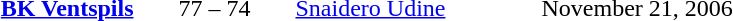<table style="text-align:center">
<tr>
<th width=160></th>
<th width=100></th>
<th width=160></th>
<th width=200></th>
</tr>
<tr>
<td align=right><strong><a href='#'>BK Ventspils</a></strong> </td>
<td>77 – 74</td>
<td align=left> <a href='#'>Snaidero Udine</a></td>
<td align=left>November 21, 2006</td>
</tr>
</table>
